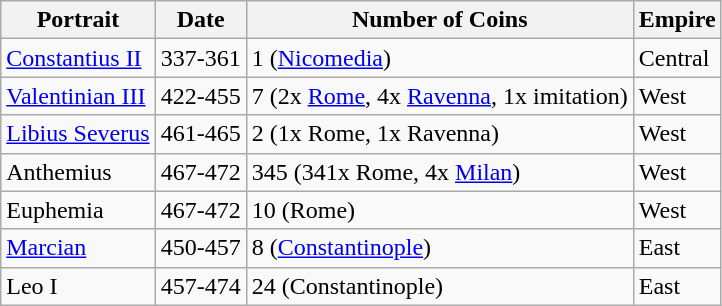<table class="wikitable sortable">
<tr>
<th>Portrait</th>
<th>Date</th>
<th>Number of Coins</th>
<th>Empire</th>
</tr>
<tr>
<td><a href='#'>Constantius II</a></td>
<td>337-361</td>
<td>1 (<a href='#'>Nicomedia</a>)</td>
<td>Central</td>
</tr>
<tr>
<td><a href='#'>Valentinian III</a></td>
<td>422-455</td>
<td>7 (2x <a href='#'>Rome</a>, 4x <a href='#'>Ravenna</a>, 1x imitation)</td>
<td>West</td>
</tr>
<tr>
<td><a href='#'>Libius Severus</a></td>
<td>461-465</td>
<td>2 (1x Rome, 1x Ravenna)</td>
<td>West</td>
</tr>
<tr>
<td>Anthemius</td>
<td>467-472</td>
<td>345 (341x Rome, 4x <a href='#'>Milan</a>)</td>
<td>West</td>
</tr>
<tr>
<td>Euphemia</td>
<td>467-472</td>
<td>10 (Rome)</td>
<td>West</td>
</tr>
<tr>
<td><a href='#'>Marcian</a></td>
<td>450-457</td>
<td>8 (<a href='#'>Constantinople</a>)</td>
<td>East</td>
</tr>
<tr>
<td>Leo I</td>
<td>457-474</td>
<td>24 (Constantinople)</td>
<td>East</td>
</tr>
</table>
